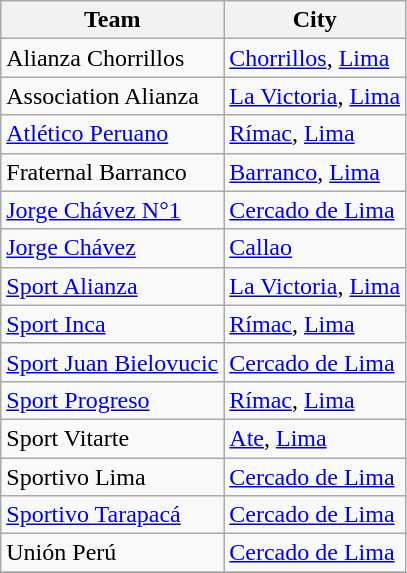<table class="wikitable sortable">
<tr>
<th>Team</th>
<th>City</th>
</tr>
<tr>
<td>Alianza Chorrillos</td>
<td><a href='#'>Chorrillos</a>, <a href='#'>Lima</a></td>
</tr>
<tr>
<td>Association Alianza</td>
<td><a href='#'>La Victoria</a>, <a href='#'>Lima</a></td>
</tr>
<tr>
<td><a href='#'>Atlético Peruano</a></td>
<td><a href='#'>Rímac</a>, <a href='#'>Lima</a></td>
</tr>
<tr>
<td>Fraternal Barranco</td>
<td><a href='#'>Barranco</a>, <a href='#'>Lima</a></td>
</tr>
<tr>
<td><a href='#'>Jorge Chávez N°1</a></td>
<td><a href='#'>Cercado de Lima</a></td>
</tr>
<tr>
<td><a href='#'>Jorge Chávez</a></td>
<td><a href='#'>Callao</a></td>
</tr>
<tr>
<td><a href='#'>Sport Alianza</a></td>
<td><a href='#'>La Victoria</a>, <a href='#'>Lima</a></td>
</tr>
<tr>
<td><a href='#'>Sport Inca</a></td>
<td><a href='#'>Rímac</a>, <a href='#'>Lima</a></td>
</tr>
<tr>
<td><a href='#'>Sport Juan Bielovucic</a></td>
<td><a href='#'>Cercado de Lima</a></td>
</tr>
<tr>
<td><a href='#'>Sport Progreso</a></td>
<td><a href='#'>Rímac</a>, <a href='#'>Lima</a></td>
</tr>
<tr>
<td>Sport Vitarte</td>
<td><a href='#'>Ate</a>, <a href='#'>Lima</a></td>
</tr>
<tr>
<td>Sportivo Lima</td>
<td><a href='#'>Cercado de Lima</a></td>
</tr>
<tr>
<td><a href='#'>Sportivo Tarapacá</a></td>
<td><a href='#'>Cercado de Lima</a></td>
</tr>
<tr>
<td>Unión Perú</td>
<td><a href='#'>Cercado de Lima</a></td>
</tr>
<tr>
</tr>
</table>
